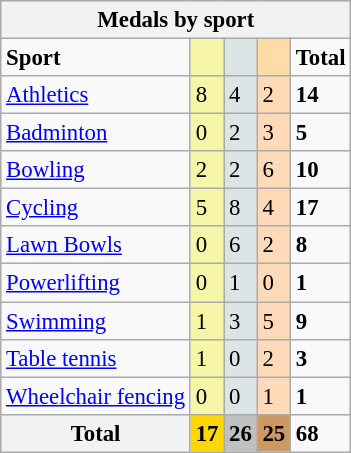<table class=wikitable style="font-size:95%; ">
<tr bgcolor=EFEFEF>
<th colspan=7>Medals by sport</th>
</tr>
<tr>
<td><strong>Sport</strong></td>
<td bgcolor=F7F6A8></td>
<td bgcolor=DCE5E5></td>
<td bgcolor=FFDBA9></td>
<td><strong>Total</strong></td>
</tr>
<tr>
<td><a href='#'>Athletics</a></td>
<td bgcolor=F7F6A8>8</td>
<td bgcolor=DCE5E5>4</td>
<td bgcolor=FFDAB9>2</td>
<td><strong>14</strong></td>
</tr>
<tr>
<td><a href='#'>Badminton</a></td>
<td bgcolor=F7F6A8>0</td>
<td bgcolor=DCE5E5>2</td>
<td bgcolor=FFDAB9>3</td>
<td><strong>5</strong></td>
</tr>
<tr>
<td><a href='#'>Bowling</a></td>
<td bgcolor=F7F6A8>2</td>
<td bgcolor=DCE5E5>2</td>
<td bgcolor=FFDAB9>6</td>
<td><strong>10</strong></td>
</tr>
<tr>
<td><a href='#'>Cycling</a></td>
<td bgcolor=F7F6A8>5</td>
<td bgcolor=DCE5E5>8</td>
<td bgcolor=FFDAB9>4</td>
<td><strong>17</strong></td>
</tr>
<tr>
<td><a href='#'>Lawn Bowls</a></td>
<td bgcolor=F7F6A8>0</td>
<td bgcolor=DCE5E5>6</td>
<td bgcolor=FFDAB9>2</td>
<td><strong>8</strong></td>
</tr>
<tr>
<td><a href='#'>Powerlifting</a></td>
<td bgcolor=F7F6A8>0</td>
<td bgcolor=DCE5E5>1</td>
<td bgcolor=FFDAB9>0</td>
<td><strong>1</strong></td>
</tr>
<tr>
<td><a href='#'>Swimming</a></td>
<td bgcolor=F7F6A8>1</td>
<td bgcolor=DCE5E5>3</td>
<td bgcolor=FFDAB9>5</td>
<td><strong>9</strong></td>
</tr>
<tr>
<td><a href='#'>Table tennis</a></td>
<td bgcolor=F7F6A8>1</td>
<td bgcolor=DCE5E5>0</td>
<td bgcolor=FFDAB9>2</td>
<td><strong>3</strong></td>
</tr>
<tr>
<td><a href='#'>Wheelchair fencing</a></td>
<td bgcolor=F7F6A8>0</td>
<td bgcolor=DCE5E5>0</td>
<td bgcolor=FFDAB9>1</td>
<td><strong>1</strong></td>
</tr>
<tr>
<th>Total</th>
<td style="background:gold;"><strong>17</strong></td>
<td style="background:silver;"><strong>26</strong></td>
<td style="background:#c96;"><strong>25</strong></td>
<td><strong>68</strong></td>
</tr>
</table>
